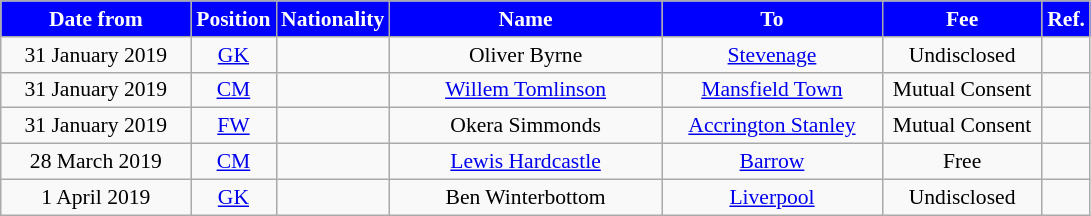<table class="wikitable"  style="text-align:center; font-size:90%; ">
<tr>
<th style="background:#0000FF; color:white; width:120px;">Date from</th>
<th style="background:#0000FF; color:white; width:50px;">Position</th>
<th style="background:#0000FF; color:white; width:50px;">Nationality</th>
<th style="background:#0000FF; color:white; width:175px;">Name</th>
<th style="background:#0000FF; color:white; width:140px;">To</th>
<th style="background:#0000FF; color:white; width:100px;">Fee</th>
<th style="background:#0000FF; color:white; width:25px;">Ref.</th>
</tr>
<tr>
<td>31 January 2019</td>
<td><a href='#'>GK</a></td>
<td></td>
<td>Oliver Byrne</td>
<td><a href='#'>Stevenage</a></td>
<td>Undisclosed</td>
<td></td>
</tr>
<tr>
<td>31 January 2019</td>
<td><a href='#'>CM</a></td>
<td></td>
<td><a href='#'>Willem Tomlinson</a></td>
<td><a href='#'>Mansfield Town</a></td>
<td>Mutual Consent</td>
<td></td>
</tr>
<tr>
<td>31 January 2019</td>
<td><a href='#'>FW</a></td>
<td></td>
<td>Okera Simmonds</td>
<td><a href='#'>Accrington Stanley</a></td>
<td>Mutual Consent</td>
<td></td>
</tr>
<tr>
<td>28 March 2019</td>
<td><a href='#'>CM</a></td>
<td></td>
<td><a href='#'>Lewis Hardcastle</a></td>
<td><a href='#'>Barrow</a></td>
<td>Free</td>
<td></td>
</tr>
<tr>
<td>1 April 2019</td>
<td><a href='#'>GK</a></td>
<td></td>
<td>Ben Winterbottom</td>
<td><a href='#'>Liverpool</a></td>
<td>Undisclosed</td>
<td></td>
</tr>
</table>
